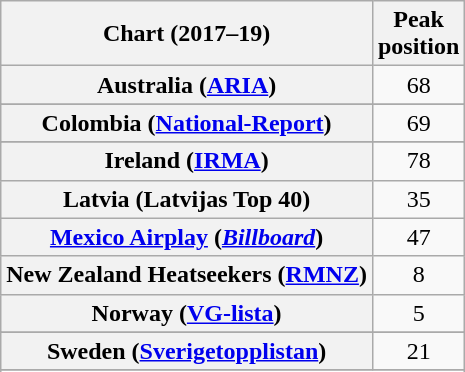<table class="wikitable sortable plainrowheaders" style="text-align:center">
<tr>
<th scope="col">Chart (2017–19)</th>
<th scope="col">Peak<br> position</th>
</tr>
<tr>
<th scope="row">Australia (<a href='#'>ARIA</a>)</th>
<td>68</td>
</tr>
<tr>
</tr>
<tr>
<th scope="row">Colombia (<a href='#'>National-Report</a>)</th>
<td>69</td>
</tr>
<tr>
</tr>
<tr>
</tr>
<tr>
</tr>
<tr>
</tr>
<tr>
</tr>
<tr>
</tr>
<tr>
<th scope="row">Ireland (<a href='#'>IRMA</a>)</th>
<td>78</td>
</tr>
<tr>
<th scope="row">Latvia (Latvijas Top 40)</th>
<td>35</td>
</tr>
<tr>
<th scope="row"><a href='#'>Mexico Airplay</a> (<em><a href='#'>Billboard</a></em>)</th>
<td>47</td>
</tr>
<tr>
<th scope="row">New Zealand Heatseekers (<a href='#'>RMNZ</a>)</th>
<td>8</td>
</tr>
<tr>
<th scope="row">Norway (<a href='#'>VG-lista</a>)</th>
<td>5</td>
</tr>
<tr>
</tr>
<tr>
</tr>
<tr>
</tr>
<tr>
<th scope="row">Sweden (<a href='#'>Sverigetopplistan</a>)</th>
<td>21</td>
</tr>
<tr>
</tr>
<tr>
</tr>
<tr>
</tr>
</table>
